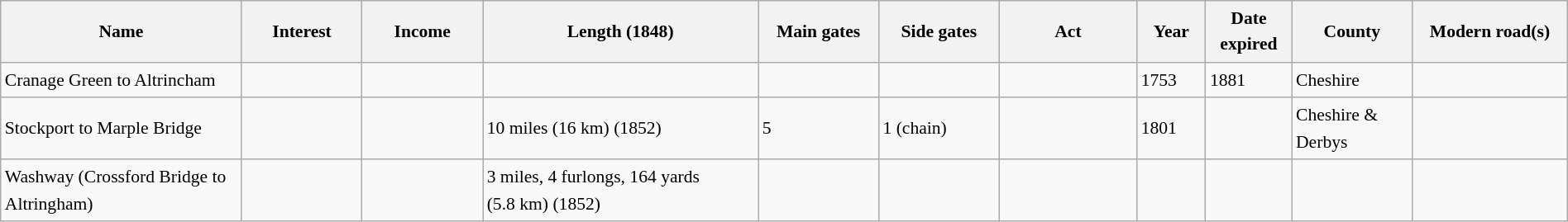<table class="wikitable sortable" style="font-size:90%;width:100%;border:0px;text-align:left;line-height:150%;">
<tr>
<th width="14%">Name</th>
<th width="7%">Interest</th>
<th width="7%">Income</th>
<th width="16%">Length (1848)</th>
<th width="7%">Main gates</th>
<th width="7%">Side gates</th>
<th width="8%">Act</th>
<th width="4%">Year</th>
<th width="5%">Date expired</th>
<th width="7%">County</th>
<th width="9%">Modern road(s)</th>
</tr>
<tr>
<td>Cranage Green to Altrincham</td>
<td></td>
<td></td>
<td></td>
<td></td>
<td></td>
<td></td>
<td>1753</td>
<td>1881</td>
<td>Cheshire</td>
<td></td>
</tr>
<tr>
<td>Stockport to Marple Bridge</td>
<td></td>
<td></td>
<td>10 miles (16 km) (1852)</td>
<td>5</td>
<td>1 (chain)</td>
<td></td>
<td>1801</td>
<td></td>
<td>Cheshire & Derbys</td>
<td></td>
</tr>
<tr>
<td>Washway (Crossford Bridge to Altringham)</td>
<td></td>
<td></td>
<td>3 miles, 4 furlongs, 164 yards (5.8 km) (1852)</td>
<td></td>
<td></td>
<td></td>
<td></td>
<td></td>
<td></td>
<td></td>
</tr>
</table>
